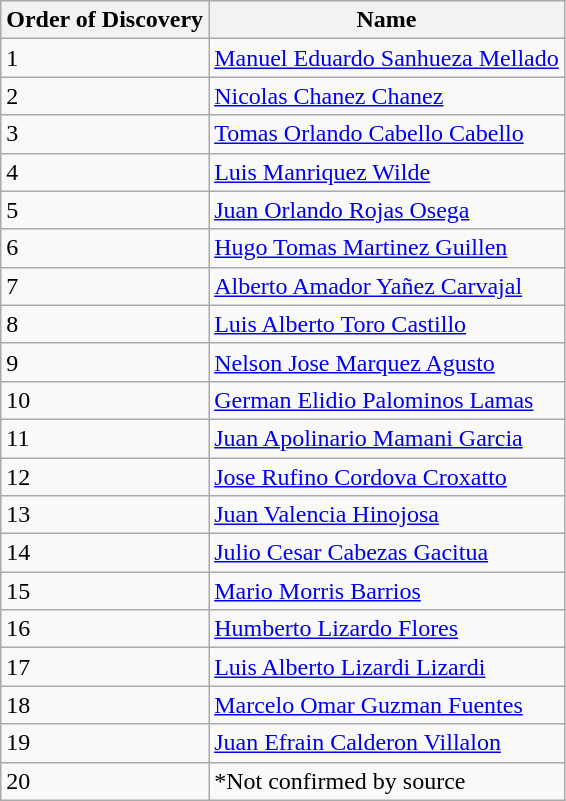<table class="wikitable sortable" style="border-collapse: collapse;" class="wikitable sortable">
<tr>
<th>Order of Discovery</th>
<th>Name</th>
</tr>
<tr>
<td>1</td>
<td><a href='#'>Manuel Eduardo Sanhueza Mellado</a></td>
</tr>
<tr>
<td>2</td>
<td><a href='#'>Nicolas Chanez Chanez</a></td>
</tr>
<tr>
<td>3</td>
<td><a href='#'>Tomas Orlando Cabello Cabello</a></td>
</tr>
<tr>
<td>4</td>
<td><a href='#'>Luis Manriquez Wilde</a></td>
</tr>
<tr>
<td>5</td>
<td><a href='#'>Juan Orlando Rojas Osega</a></td>
</tr>
<tr>
<td>6</td>
<td><a href='#'>Hugo Tomas Martinez Guillen</a></td>
</tr>
<tr>
<td>7</td>
<td><a href='#'>Alberto Amador Yañez Carvajal</a></td>
</tr>
<tr>
<td>8</td>
<td><a href='#'>Luis Alberto Toro Castillo</a></td>
</tr>
<tr>
<td>9</td>
<td><a href='#'>Nelson Jose Marquez Agusto</a></td>
</tr>
<tr>
<td>10</td>
<td><a href='#'>German Elidio Palominos Lamas</a></td>
</tr>
<tr>
<td>11</td>
<td><a href='#'>Juan Apolinario Mamani Garcia</a></td>
</tr>
<tr>
<td>12</td>
<td><a href='#'>Jose Rufino Cordova Croxatto</a></td>
</tr>
<tr>
<td>13</td>
<td><a href='#'>Juan Valencia Hinojosa</a></td>
</tr>
<tr>
<td>14</td>
<td><a href='#'>Julio Cesar Cabezas Gacitua</a></td>
</tr>
<tr>
<td>15</td>
<td><a href='#'>Mario Morris Barrios</a></td>
</tr>
<tr>
<td>16</td>
<td><a href='#'>Humberto Lizardo Flores</a></td>
</tr>
<tr>
<td>17</td>
<td><a href='#'>Luis Alberto Lizardi Lizardi</a></td>
</tr>
<tr>
<td>18</td>
<td><a href='#'>Marcelo Omar Guzman Fuentes</a></td>
</tr>
<tr>
<td>19</td>
<td><a href='#'>Juan Efrain Calderon Villalon</a></td>
</tr>
<tr>
<td>20</td>
<td>*Not confirmed by source</td>
</tr>
</table>
